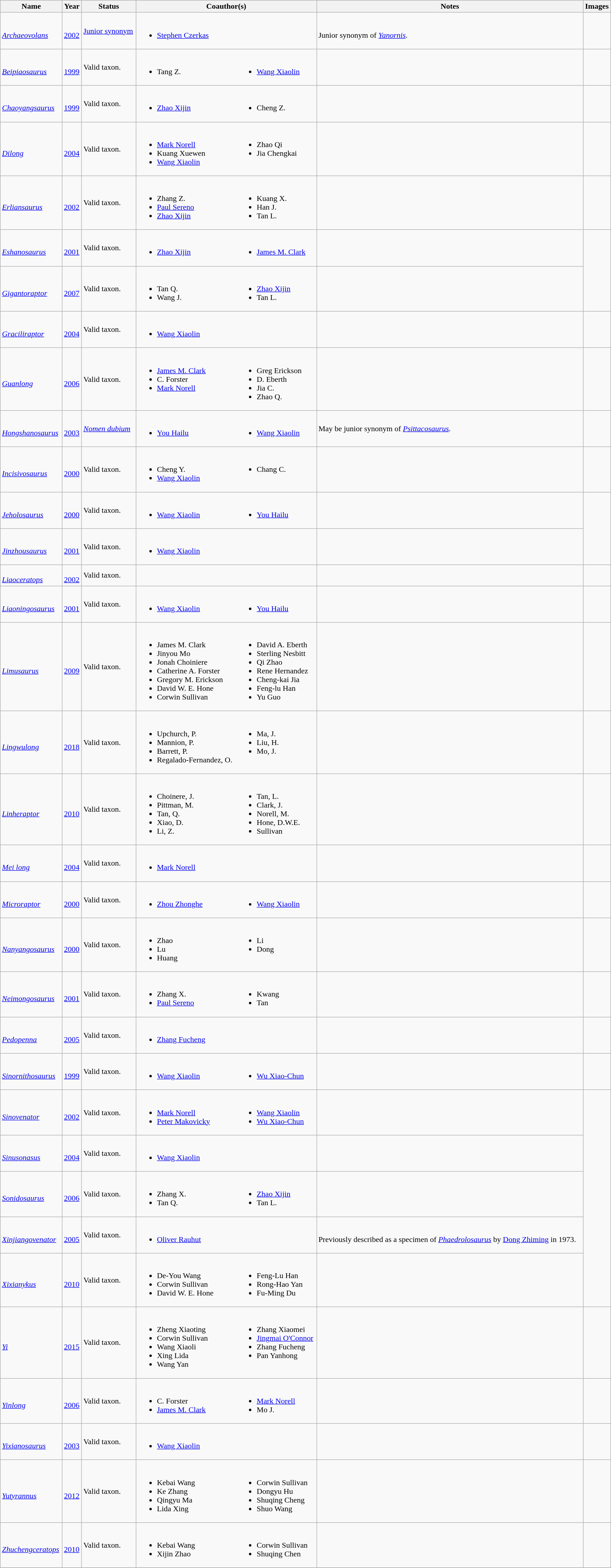<table class="wikitable sortable" align="center" width="100%">
<tr>
<th>Name</th>
<th>Year</th>
<th>Status</th>
<th colspan="2">Coauthor(s)</th>
<th class="unsortable">Notes</th>
<th class="unsortable">Images</th>
</tr>
<tr>
<td><br><em><a href='#'>Archaeovolans</a></em></td>
<td><br><a href='#'>2002</a></td>
<td><a href='#'>Junior synonym</a></td>
<td style="border-right:0px" valign="top"><br><ul><li><a href='#'>Stephen Czerkas</a></li></ul></td>
<td style="border-left:0px" valign="top"></td>
<td><br>Junior synonym of <em><a href='#'>Yanornis</a></em>.</td>
</tr>
<tr>
<td><br><em><a href='#'>Beipiaosaurus</a></em></td>
<td><br><a href='#'>1999</a></td>
<td>Valid taxon.</td>
<td style="border-right:0px" valign="top"><br><ul><li>Tang Z.</li></ul></td>
<td style="border-left:0px" valign="top"><br><ul><li><a href='#'>Wang Xiaolin</a></li></ul></td>
<td></td>
<td></td>
</tr>
<tr>
<td><br><em><a href='#'>Chaoyangsaurus</a></em></td>
<td><br><a href='#'>1999</a></td>
<td>Valid taxon.</td>
<td style="border-right:0px" valign="top"><br><ul><li><a href='#'>Zhao Xijin</a></li></ul></td>
<td style="border-left:0px" valign="top"><br><ul><li>Cheng Z.</li></ul></td>
<td></td>
<td></td>
</tr>
<tr>
<td><br><em><a href='#'>Dilong</a></em></td>
<td><br><a href='#'>2004</a></td>
<td>Valid taxon.</td>
<td style="border-right:0px" valign="top"><br><ul><li><a href='#'>Mark Norell</a></li><li>Kuang Xuewen</li><li><a href='#'>Wang Xiaolin</a></li></ul></td>
<td style="border-left:0px" valign="top"><br><ul><li>Zhao Qi</li><li>Jia Chengkai</li></ul></td>
<td></td>
</tr>
<tr>
<td><br><em><a href='#'>Erliansaurus</a></em></td>
<td><br><a href='#'>2002</a></td>
<td>Valid taxon.</td>
<td style="border-right:0px" valign="top"><br><ul><li>Zhang Z.</li><li><a href='#'>Paul Sereno</a></li><li><a href='#'>Zhao Xijin</a></li></ul></td>
<td style="border-left:0px" valign="top"><br><ul><li>Kuang X.</li><li>Han J.</li><li>Tan L.</li></ul></td>
<td></td>
<td></td>
</tr>
<tr>
<td><br><em><a href='#'>Eshanosaurus</a></em></td>
<td><br><a href='#'>2001</a></td>
<td>Valid taxon.</td>
<td style="border-right:0px" valign="top"><br><ul><li><a href='#'>Zhao Xijin</a></li></ul></td>
<td style="border-left:0px" valign="top"><br><ul><li><a href='#'>James M. Clark</a></li></ul></td>
<td></td>
</tr>
<tr>
<td><br><em><a href='#'>Gigantoraptor</a></em></td>
<td><br><a href='#'>2007</a></td>
<td>Valid taxon.</td>
<td style="border-right:0px" valign="top"><br><ul><li>Tan Q.</li><li>Wang J.</li></ul></td>
<td style="border-left:0px" valign="top"><br><ul><li><a href='#'>Zhao Xijin</a></li><li>Tan L.</li></ul></td>
<td></td>
</tr>
<tr>
<td><br><em><a href='#'>Graciliraptor</a></em></td>
<td><br><a href='#'>2004</a></td>
<td>Valid taxon.</td>
<td style="border-right:0px" valign="top"><br><ul><li><a href='#'>Wang Xiaolin</a></li></ul></td>
<td style="border-left:0px" valign="top"></td>
<td></td>
<td></td>
</tr>
<tr>
<td><br><em><a href='#'>Guanlong</a></em></td>
<td><br><a href='#'>2006</a></td>
<td>Valid taxon.</td>
<td style="border-right:0px" valign="top"><br><ul><li><a href='#'>James M. Clark</a></li><li>C. Forster</li><li><a href='#'>Mark Norell</a></li></ul></td>
<td style="border-left:0px" valign="top"><br><ul><li>Greg Erickson</li><li>D. Eberth</li><li>Jia C.</li><li>Zhao Q.</li></ul></td>
<td></td>
<td></td>
</tr>
<tr>
<td><br><em><a href='#'>Hongshanosaurus</a></em></td>
<td><br><a href='#'>2003</a></td>
<td><em><a href='#'>Nomen dubium</a></em></td>
<td style="border-right:0px" valign="top"><br><ul><li><a href='#'>You Hailu</a></li></ul></td>
<td style="border-left:0px" valign="top"><br><ul><li><a href='#'>Wang Xiaolin</a></li></ul></td>
<td>May be junior synonym of <em><a href='#'>Psittacosaurus</a>.</em></td>
</tr>
<tr>
<td><br><em><a href='#'>Incisivosaurus</a></em></td>
<td><br><a href='#'>2000</a></td>
<td>Valid taxon.</td>
<td style="border-right:0px" valign="top"><br><ul><li>Cheng Y.</li><li><a href='#'>Wang Xiaolin</a></li></ul></td>
<td style="border-left:0px" valign="top"><br><ul><li>Chang C.</li></ul></td>
<td></td>
<td></td>
</tr>
<tr>
<td><br><em><a href='#'>Jeholosaurus</a></em></td>
<td><br><a href='#'>2000</a></td>
<td>Valid taxon.</td>
<td style="border-right:0px" valign="top"><br><ul><li><a href='#'>Wang Xiaolin</a></li></ul></td>
<td style="border-left:0px" valign="top"><br><ul><li><a href='#'>You Hailu</a></li></ul></td>
<td></td>
</tr>
<tr>
<td><br><em><a href='#'>Jinzhousaurus</a></em></td>
<td><br><a href='#'>2001</a></td>
<td>Valid taxon.</td>
<td style="border-right:0px" valign="top"><br><ul><li><a href='#'>Wang Xiaolin</a></li></ul></td>
<td style="border-left:0px" valign="top"></td>
<td></td>
</tr>
<tr>
<td><br><em><a href='#'>Liaoceratops</a></em></td>
<td><br><a href='#'>2002</a></td>
<td>Valid taxon.</td>
<td style="border-right:0px" valign="top"></td>
<td style="border-left:0px" valign="top"></td>
<td></td>
<td></td>
</tr>
<tr>
<td><br><em><a href='#'>Liaoningosaurus</a></em></td>
<td><br><a href='#'>2001</a></td>
<td>Valid taxon.</td>
<td style="border-right:0px" valign="top"><br><ul><li><a href='#'>Wang Xiaolin</a></li></ul></td>
<td style="border-left:0px" valign="top"><br><ul><li><a href='#'>You Hailu</a></li></ul></td>
<td></td>
<td></td>
</tr>
<tr>
<td><br><em><a href='#'>Limusaurus</a></em></td>
<td><br><a href='#'>2009</a></td>
<td>Valid taxon.</td>
<td style="border-right:0px" valign="top"><br><ul><li>James M. Clark</li><li>Jinyou Mo</li><li>Jonah Choiniere</li><li>Catherine A. Forster</li><li>Gregory M. Erickson</li><li>David W. E. Hone</li><li>Corwin Sullivan</li></ul></td>
<td style="border-left:0px" valign="top"><br><ul><li>David A. Eberth</li><li>Sterling Nesbitt</li><li>Qi Zhao</li><li>Rene Hernandez</li><li>Cheng-kai Jia</li><li>Feng-lu Han</li><li>Yu Guo</li></ul></td>
<td></td>
<td></td>
</tr>
<tr>
<td><br><em><a href='#'>Lingwulong</a></em></td>
<td><br><a href='#'>2018</a></td>
<td>Valid taxon.</td>
<td style="border-right:0px" valign="top"><br><ul><li>Upchurch, P.</li><li>Mannion, P.</li><li>Barrett, P.</li><li>Regalado-Fernandez, O.</li></ul></td>
<td style="border-left:0px" valign="top"><br><ul><li>Ma, J.</li><li>Liu, H.</li><li>Mo, J.</li></ul></td>
<td></td>
<td></td>
</tr>
<tr>
<td><br><em><a href='#'>Linheraptor</a></em></td>
<td><br><a href='#'>2010</a></td>
<td>Valid taxon.</td>
<td style="border-right:0px" valign="top"><br><ul><li>Choinere, J.</li><li>Pittman, M.</li><li>Tan, Q.</li><li>Xiao, D.</li><li>Li, Z.</li></ul></td>
<td style="border-left:0px" valign="top"><br><ul><li>Tan, L.</li><li>Clark, J.</li><li>Norell, M.</li><li>Hone, D.W.E.</li><li>Sullivan</li></ul></td>
<td></td>
<td></td>
</tr>
<tr>
<td><br><em><a href='#'>Mei long</a></em></td>
<td><br><a href='#'>2004</a></td>
<td>Valid taxon.</td>
<td style="border-right:0px" valign="top"><br><ul><li><a href='#'>Mark Norell</a></li></ul></td>
<td style="border-left:0px" valign="top"></td>
<td></td>
<td></td>
</tr>
<tr>
<td><br><em><a href='#'>Microraptor</a></em></td>
<td><br><a href='#'>2000</a></td>
<td>Valid taxon.</td>
<td style="border-right:0px" valign="top"><br><ul><li><a href='#'>Zhou Zhonghe</a></li></ul></td>
<td style="border-left:0px" valign="top"><br><ul><li><a href='#'>Wang Xiaolin</a></li></ul></td>
<td></td>
</tr>
<tr>
<td><br><em><a href='#'>Nanyangosaurus</a></em></td>
<td><br><a href='#'>2000</a></td>
<td>Valid taxon.</td>
<td style="border-right:0px" valign="top"><br><ul><li>Zhao</li><li>Lu</li><li>Huang</li></ul></td>
<td style="border-left:0px" valign="top"><br><ul><li>Li</li><li>Dong</li></ul></td>
<td></td>
<td></td>
</tr>
<tr>
<td><br><em><a href='#'>Neimongosaurus</a></em></td>
<td><br><a href='#'>2001</a></td>
<td>Valid taxon.</td>
<td style="border-right:0px" valign="top"><br><ul><li>Zhang X.</li><li><a href='#'>Paul Sereno</a></li></ul></td>
<td style="border-left:0px" valign="top"><br><ul><li>Kwang</li><li>Tan</li></ul></td>
<td></td>
<td></td>
</tr>
<tr>
<td><br><em><a href='#'>Pedopenna</a></em></td>
<td><br><a href='#'>2005</a></td>
<td>Valid taxon.</td>
<td style="border-right:0px" valign="top"><br><ul><li><a href='#'>Zhang Fucheng</a></li></ul></td>
<td style="border-left:0px" valign="top"></td>
<td></td>
</tr>
<tr>
<td><br><em><a href='#'>Sinornithosaurus</a></em></td>
<td><br><a href='#'>1999</a></td>
<td>Valid taxon.</td>
<td style="border-right:0px" valign="top"><br><ul><li><a href='#'>Wang Xiaolin</a></li></ul></td>
<td style="border-left:0px" valign="top"><br><ul><li><a href='#'>Wu Xiao-Chun</a></li></ul></td>
<td></td>
<td></td>
</tr>
<tr>
<td><br><em><a href='#'>Sinovenator</a></em></td>
<td><br><a href='#'>2002</a></td>
<td>Valid taxon.</td>
<td style="border-right:0px" valign="top"><br><ul><li><a href='#'>Mark Norell</a></li><li><a href='#'>Peter Makovicky</a></li></ul></td>
<td style="border-left:0px" valign="top"><br><ul><li><a href='#'>Wang Xiaolin</a></li><li><a href='#'>Wu Xiao-Chun</a></li></ul></td>
<td></td>
</tr>
<tr>
<td><br><em><a href='#'>Sinusonasus</a></em></td>
<td><br><a href='#'>2004</a></td>
<td>Valid taxon.</td>
<td style="border-right:0px" valign="top"><br><ul><li><a href='#'>Wang Xiaolin</a></li></ul></td>
<td style="border-left:0px" valign="top"></td>
<td></td>
</tr>
<tr>
<td><br><em><a href='#'>Sonidosaurus</a></em></td>
<td><br><a href='#'>2006</a></td>
<td>Valid taxon.</td>
<td style="border-right:0px" valign="top"><br><ul><li>Zhang X.</li><li>Tan Q.</li></ul></td>
<td style="border-left:0px" valign="top"><br><ul><li><a href='#'>Zhao Xijin</a></li><li>Tan L.</li></ul></td>
<td></td>
</tr>
<tr>
<td><br><em><a href='#'>Xinjiangovenator</a></em></td>
<td><br><a href='#'>2005</a></td>
<td>Valid taxon.</td>
<td style="border-right:0px" valign="top"><br><ul><li><a href='#'>Oliver Rauhut</a></li></ul></td>
<td style="border-left:0px" valign="top"></td>
<td><br>Previously described as a specimen of <em><a href='#'>Phaedrolosaurus</a></em> by <a href='#'>Dong Zhiming</a> in 1973.</td>
</tr>
<tr>
<td><br><em><a href='#'>Xixianykus</a></em></td>
<td><br><a href='#'>2010</a></td>
<td>Valid taxon.</td>
<td style="border-right:0px" valign="top"><br><ul><li>De-You Wang</li><li>Corwin Sullivan</li><li>David W. E. Hone</li></ul></td>
<td style="border-left:0px" valign="top"><br><ul><li>Feng-Lu Han</li><li>Rong-Hao Yan</li><li>Fu-Ming Du</li></ul></td>
<td></td>
</tr>
<tr>
<td><br><em><a href='#'>Yi</a></em></td>
<td><br><a href='#'>2015</a></td>
<td>Valid taxon.</td>
<td style="border-right:0px" valign="top"><br><ul><li>Zheng Xiaoting</li><li>Corwin Sullivan</li><li>Wang Xiaoli</li><li>Xing Lida</li><li>Wang Yan</li></ul></td>
<td style="border-left:0px" valign="top"><br><ul><li>Zhang Xiaomei</li><li><a href='#'>Jingmai O'Connor</a></li><li>Zhang Fucheng</li><li>Pan Yanhong</li></ul></td>
<td></td>
<td></td>
</tr>
<tr>
<td><br><em><a href='#'>Yinlong</a></em></td>
<td><br><a href='#'>2006</a></td>
<td>Valid taxon.</td>
<td style="border-right:0px" valign="top"><br><ul><li>C. Forster</li><li><a href='#'>James M. Clark</a></li></ul></td>
<td style="border-left:0px" valign="top"><br><ul><li><a href='#'>Mark Norell</a></li><li>Mo J.</li></ul></td>
<td></td>
<td></td>
</tr>
<tr>
<td><br><em><a href='#'>Yixianosaurus</a></em></td>
<td><br><a href='#'>2003</a></td>
<td>Valid taxon.</td>
<td style="border-right:0px" valign="top"><br><ul><li><a href='#'>Wang Xiaolin</a></li></ul></td>
<td style="border-left:0px" valign="top"></td>
<td></td>
<td></td>
</tr>
<tr>
<td><br><em><a href='#'>Yutyrannus</a></em></td>
<td><br><a href='#'>2012</a></td>
<td>Valid taxon.</td>
<td style="border-right:0px" valign="top"><br><ul><li>Kebai Wang</li><li>Ke Zhang</li><li>Qingyu Ma</li><li>Lida Xing</li></ul></td>
<td style="border-left:0px" valign="top"><br><ul><li>Corwin Sullivan</li><li>Dongyu Hu</li><li>Shuqing Cheng</li><li>Shuo Wang</li></ul></td>
<td></td>
<td></td>
</tr>
<tr>
<td><br><em><a href='#'>Zhuchengceratops</a></em></td>
<td><br><a href='#'>2010</a></td>
<td>Valid taxon.</td>
<td style="border-right:0px" valign="top"><br><ul><li>Kebai Wang</li><li>Xijin Zhao</li></ul></td>
<td style="border-left:0px" valign="top"><br><ul><li>Corwin Sullivan</li><li>Shuqing Chen</li></ul></td>
<td></td>
<td></td>
</tr>
<tr>
</tr>
</table>
